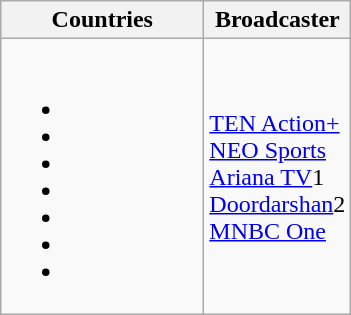<table class="wikitable">
<tr>
<th width="128pt">Countries</th>
<th>Broadcaster</th>
</tr>
<tr>
<td><br><ul><li></li><li></li><li></li><li></li><li></li><li></li><li></li></ul></td>
<td><a href='#'>TEN Action+</a> <br> <a href='#'>NEO Sports</a> <br> <a href='#'>Ariana TV</a>1 <br> <a href='#'>Doordarshan</a>2 <br> <a href='#'>MNBC One</a></td>
</tr>
</table>
